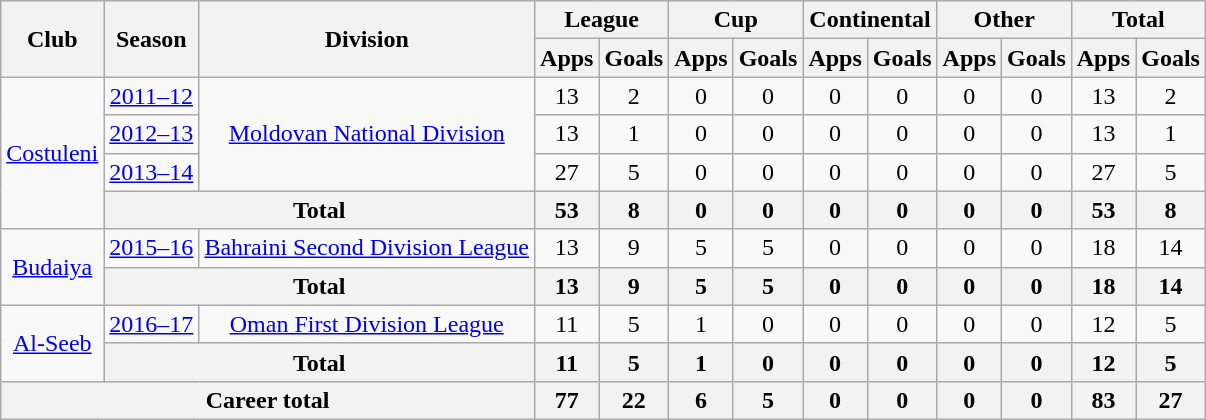<table class="wikitable" style="text-align: center;">
<tr>
<th rowspan="2">Club</th>
<th rowspan="2">Season</th>
<th rowspan="2">Division</th>
<th colspan="2">League</th>
<th colspan="2">Cup</th>
<th colspan="2">Continental</th>
<th colspan="2">Other</th>
<th colspan="2">Total</th>
</tr>
<tr>
<th>Apps</th>
<th>Goals</th>
<th>Apps</th>
<th>Goals</th>
<th>Apps</th>
<th>Goals</th>
<th>Apps</th>
<th>Goals</th>
<th>Apps</th>
<th>Goals</th>
</tr>
<tr>
<td rowspan="4"><a href='#'>Costuleni</a></td>
<td><a href='#'>2011–12</a></td>
<td rowspan="3"><a href='#'>Moldovan National Division</a></td>
<td>13</td>
<td>2</td>
<td>0</td>
<td>0</td>
<td>0</td>
<td>0</td>
<td>0</td>
<td>0</td>
<td>13</td>
<td>2</td>
</tr>
<tr>
<td><a href='#'>2012–13</a></td>
<td>13</td>
<td>1</td>
<td>0</td>
<td>0</td>
<td>0</td>
<td>0</td>
<td>0</td>
<td>0</td>
<td>13</td>
<td>1</td>
</tr>
<tr>
<td><a href='#'>2013–14</a></td>
<td>27</td>
<td>5</td>
<td>0</td>
<td>0</td>
<td>0</td>
<td>0</td>
<td>0</td>
<td>0</td>
<td>27</td>
<td>5</td>
</tr>
<tr>
<th colspan="2">Total</th>
<th>53</th>
<th>8</th>
<th>0</th>
<th>0</th>
<th>0</th>
<th>0</th>
<th>0</th>
<th>0</th>
<th>53</th>
<th>8</th>
</tr>
<tr>
<td rowspan="2"><a href='#'>Budaiya</a></td>
<td><a href='#'>2015–16</a></td>
<td rowspan="1"><a href='#'>Bahraini Second Division League</a></td>
<td>13</td>
<td>9</td>
<td>5</td>
<td>5</td>
<td>0</td>
<td>0</td>
<td>0</td>
<td>0</td>
<td>18</td>
<td>14</td>
</tr>
<tr>
<th colspan="2">Total</th>
<th>13</th>
<th>9</th>
<th>5</th>
<th>5</th>
<th>0</th>
<th>0</th>
<th>0</th>
<th>0</th>
<th>18</th>
<th>14</th>
</tr>
<tr>
<td rowspan="2"><a href='#'>Al-Seeb</a></td>
<td><a href='#'>2016–17</a></td>
<td rowspan="1"><a href='#'>Oman First Division League</a></td>
<td>11</td>
<td>5</td>
<td>1</td>
<td>0</td>
<td>0</td>
<td>0</td>
<td>0</td>
<td>0</td>
<td>12</td>
<td>5</td>
</tr>
<tr>
<th colspan="2">Total</th>
<th>11</th>
<th>5</th>
<th>1</th>
<th>0</th>
<th>0</th>
<th>0</th>
<th>0</th>
<th>0</th>
<th>12</th>
<th>5</th>
</tr>
<tr>
<th colspan="3">Career total</th>
<th>77</th>
<th>22</th>
<th>6</th>
<th>5</th>
<th>0</th>
<th>0</th>
<th>0</th>
<th>0</th>
<th>83</th>
<th>27</th>
</tr>
</table>
